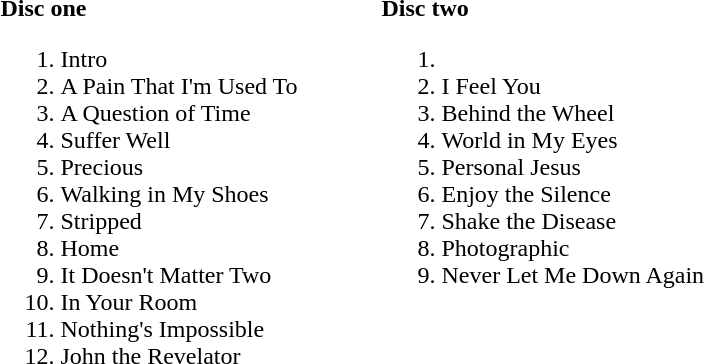<table ->
<tr>
<td width=250 valign=top><br><strong>Disc one</strong><ol><li>Intro</li><li>A Pain That I'm Used To</li><li>A Question of Time</li><li>Suffer Well</li><li>Precious</li><li>Walking in My Shoes</li><li>Stripped</li><li>Home</li><li>It Doesn't Matter Two</li><li>In Your Room</li><li>Nothing's Impossible</li><li>John the Revelator</li></ol></td>
<td width=250 valign=top><br><strong>Disc two</strong><ol><li><li>I Feel You</li><li>Behind the Wheel</li><li>World in My Eyes</li><li>Personal Jesus</li><li>Enjoy the Silence</li><li>Shake the Disease</li><li>Photographic</li><li>Never Let Me Down Again</li></ol></td>
</tr>
</table>
